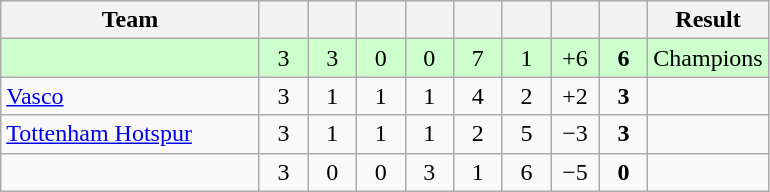<table class="wikitable" style="text-align:center;">
<tr>
<th width=165>Team</th>
<th width=25></th>
<th width=25></th>
<th width=25></th>
<th width=25></th>
<th width=25></th>
<th width=25></th>
<th width=25></th>
<th width=25></th>
<th>Result</th>
</tr>
<tr bgcolor="#ccffcc">
<td style="text-align:left;"></td>
<td>3</td>
<td>3</td>
<td>0</td>
<td>0</td>
<td>7</td>
<td>1</td>
<td>+6</td>
<td><strong>6</strong></td>
<td>Champions</td>
</tr>
<tr>
<td style="text-align:left;"> <a href='#'>Vasco</a></td>
<td>3</td>
<td>1</td>
<td>1</td>
<td>1</td>
<td>4</td>
<td>2</td>
<td>+2</td>
<td><strong>3</strong></td>
<td></td>
</tr>
<tr>
<td style="text-align:left;"> <a href='#'>Tottenham Hotspur</a></td>
<td>3</td>
<td>1</td>
<td>1</td>
<td>1</td>
<td>2</td>
<td>5</td>
<td>−3</td>
<td><strong>3</strong></td>
<td></td>
</tr>
<tr>
<td style="text-align:left;"></td>
<td>3</td>
<td>0</td>
<td>0</td>
<td>3</td>
<td>1</td>
<td>6</td>
<td>−5</td>
<td><strong>0</strong></td>
<td></td>
</tr>
</table>
